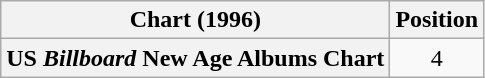<table class="wikitable plainrowheaders" style="text-align:center;">
<tr>
<th>Chart (1996)</th>
<th>Position</th>
</tr>
<tr>
<th scope="row">US <em>Billboard</em> New Age Albums Chart</th>
<td>4</td>
</tr>
</table>
